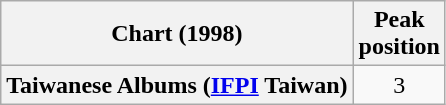<table class="wikitable plainrowheaders">
<tr>
<th scope="col">Chart (1998)</th>
<th scope="col">Peak<br>position</th>
</tr>
<tr>
<th scope="row">Taiwanese Albums (<a href='#'>IFPI</a> Taiwan)</th>
<td align="center">3</td>
</tr>
</table>
